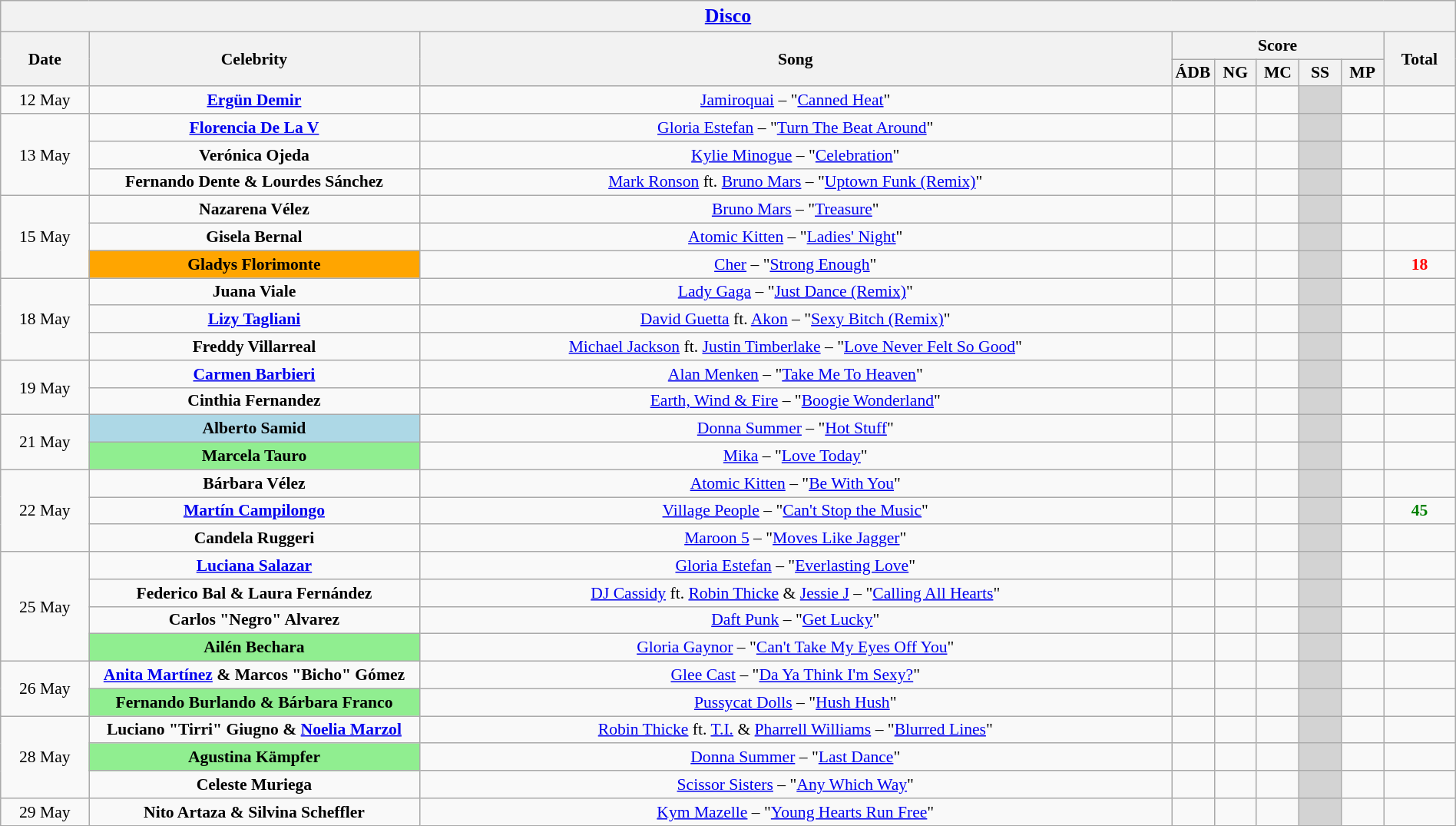<table class="wikitable collapsible collapsed" style="font-size:90%; text-align: center; width: 100%;">
<tr>
<th colspan="11" style="with: 95%;" align=center><big><a href='#'>Disco</a></big></th>
</tr>
<tr>
<th width=70 rowspan="2">Date</th>
<th width=280 rowspan="2">Celebrity</th>
<th rowspan="2">Song</th>
<th colspan="5">Score</th>
<th rowspan="2">Total</th>
</tr>
<tr>
<th width=30>ÁDB</th>
<th width=30>NG</th>
<th width=30>MC</th>
<th width=30>SS</th>
<th width=30>MP</th>
</tr>
<tr>
<td>12 May</td>
<td><strong><a href='#'>Ergün Demir</a></strong></td>
<td><a href='#'>Jamiroquai</a> – "<a href='#'>Canned Heat</a>"</td>
<td></td>
<td></td>
<td></td>
<td bgcolor="lightgray"></td>
<td></td>
<td></td>
</tr>
<tr>
<td rowspan=3>13 May</td>
<td><strong><a href='#'>Florencia De La V</a></strong></td>
<td><a href='#'>Gloria Estefan</a> – "<a href='#'>Turn The Beat Around</a>"</td>
<td></td>
<td></td>
<td></td>
<td bgcolor="lightgray"></td>
<td></td>
<td></td>
</tr>
<tr>
<td><strong>Verónica Ojeda</strong></td>
<td><a href='#'>Kylie Minogue</a> – "<a href='#'>Celebration</a>"</td>
<td></td>
<td></td>
<td></td>
<td bgcolor="lightgray"></td>
<td></td>
<td></td>
</tr>
<tr>
<td><strong>Fernando Dente & Lourdes Sánchez</strong></td>
<td><a href='#'>Mark Ronson</a> ft. <a href='#'>Bruno Mars</a> – "<a href='#'>Uptown Funk (Remix)</a>"</td>
<td></td>
<td></td>
<td></td>
<td bgcolor="lightgray"></td>
<td></td>
<td></td>
</tr>
<tr>
<td rowspan=3>15 May</td>
<td><strong>Nazarena Vélez</strong></td>
<td><a href='#'>Bruno Mars</a> – "<a href='#'>Treasure</a>"</td>
<td></td>
<td></td>
<td></td>
<td bgcolor="lightgray"></td>
<td></td>
<td></td>
</tr>
<tr>
<td><strong>Gisela Bernal</strong></td>
<td><a href='#'>Atomic Kitten</a> – "<a href='#'>Ladies' Night</a>"</td>
<td></td>
<td></td>
<td></td>
<td bgcolor="lightgray"></td>
<td></td>
<td></td>
</tr>
<tr>
<td bgcolor="Orange"><strong>Gladys Florimonte</strong></td>
<td><a href='#'>Cher</a> – "<a href='#'>Strong Enough</a>"</td>
<td></td>
<td></td>
<td></td>
<td bgcolor="lightgray"></td>
<td></td>
<td style="text-align:center; color:red;"><strong>18</strong></td>
</tr>
<tr>
<td rowspan=3>18 May</td>
<td><strong>Juana Viale</strong></td>
<td><a href='#'>Lady Gaga</a> – "<a href='#'>Just Dance (Remix)</a>"</td>
<td></td>
<td></td>
<td></td>
<td bgcolor="lightgray"></td>
<td></td>
<td></td>
</tr>
<tr>
<td><strong><a href='#'>Lizy Tagliani</a></strong></td>
<td><a href='#'>David Guetta</a> ft. <a href='#'>Akon</a> – "<a href='#'>Sexy Bitch (Remix)</a>"</td>
<td></td>
<td></td>
<td></td>
<td bgcolor="lightgray"></td>
<td></td>
<td></td>
</tr>
<tr>
<td><strong>Freddy Villarreal</strong></td>
<td><a href='#'>Michael Jackson</a> ft. <a href='#'>Justin Timberlake</a> – "<a href='#'>Love Never Felt So Good</a>"</td>
<td></td>
<td></td>
<td></td>
<td bgcolor="lightgray"></td>
<td></td>
<td></td>
</tr>
<tr>
<td rowspan=2>19 May</td>
<td><strong><a href='#'>Carmen Barbieri</a></strong></td>
<td><a href='#'>Alan Menken</a> – "<a href='#'>Take Me To Heaven</a>"</td>
<td></td>
<td></td>
<td></td>
<td bgcolor="lightgray"></td>
<td></td>
<td></td>
</tr>
<tr>
<td><strong>Cinthia Fernandez</strong></td>
<td><a href='#'>Earth, Wind & Fire</a> – "<a href='#'>Boogie Wonderland</a>"</td>
<td></td>
<td></td>
<td></td>
<td bgcolor="lightgray"></td>
<td></td>
<td></td>
</tr>
<tr>
<td rowspan=2>21 May</td>
<td style="background:lightblue;"><strong>Alberto Samid</strong></td>
<td><a href='#'>Donna Summer</a> – "<a href='#'>Hot Stuff</a>"</td>
<td></td>
<td></td>
<td></td>
<td bgcolor="lightgray"></td>
<td></td>
<td></td>
</tr>
<tr>
<td style="background:lightgreen;"><strong>Marcela Tauro</strong></td>
<td><a href='#'>Mika</a> – "<a href='#'>Love Today</a>"</td>
<td></td>
<td></td>
<td></td>
<td bgcolor="lightgray"></td>
<td></td>
<td></td>
</tr>
<tr>
<td rowspan=3>22 May</td>
<td><strong>Bárbara Vélez</strong></td>
<td><a href='#'>Atomic Kitten</a> – "<a href='#'>Be With You</a>"</td>
<td></td>
<td></td>
<td></td>
<td bgcolor="lightgray"></td>
<td></td>
<td></td>
</tr>
<tr>
<td><strong><a href='#'>Martín Campilongo</a></strong></td>
<td><a href='#'>Village People</a> – "<a href='#'>Can't Stop the Music</a>"</td>
<td></td>
<td></td>
<td></td>
<td bgcolor="lightgray"></td>
<td></td>
<td style="text-align:center; color:green;"><strong>45</strong></td>
</tr>
<tr>
<td><strong>Candela Ruggeri</strong></td>
<td><a href='#'>Maroon 5</a> – "<a href='#'>Moves Like Jagger</a>"</td>
<td></td>
<td></td>
<td></td>
<td bgcolor="lightgray"></td>
<td></td>
<td></td>
</tr>
<tr>
<td rowspan=4>25 May</td>
<td><strong><a href='#'>Luciana Salazar</a></strong></td>
<td><a href='#'>Gloria Estefan</a> – "<a href='#'>Everlasting Love</a>"</td>
<td></td>
<td></td>
<td></td>
<td bgcolor="lightgray"></td>
<td></td>
<td></td>
</tr>
<tr>
<td><strong>Federico Bal & Laura Fernández</strong></td>
<td><a href='#'>DJ Cassidy</a> ft. <a href='#'>Robin Thicke</a> & <a href='#'>Jessie J</a> – "<a href='#'>Calling All Hearts</a>"</td>
<td></td>
<td></td>
<td></td>
<td bgcolor="lightgray"></td>
<td></td>
<td></td>
</tr>
<tr>
<td><strong>Carlos "Negro" Alvarez</strong></td>
<td><a href='#'>Daft Punk</a> – "<a href='#'>Get Lucky</a>"</td>
<td></td>
<td></td>
<td></td>
<td bgcolor="lightgray"></td>
<td></td>
<td></td>
</tr>
<tr>
<td style="background:lightgreen;"><strong>Ailén Bechara</strong></td>
<td><a href='#'>Gloria Gaynor</a> – "<a href='#'>Can't Take My Eyes Off You</a>"</td>
<td></td>
<td></td>
<td></td>
<td bgcolor="lightgray"></td>
<td></td>
<td></td>
</tr>
<tr>
<td rowspan=2>26 May</td>
<td><strong><a href='#'>Anita Martínez</a> & Marcos "Bicho" Gómez</strong></td>
<td><a href='#'>Glee Cast</a> – "<a href='#'>Da Ya Think I'm Sexy?</a>"</td>
<td></td>
<td></td>
<td></td>
<td bgcolor="lightgray"></td>
<td></td>
<td></td>
</tr>
<tr>
<td style="background:lightgreen;"><strong>Fernando Burlando & Bárbara Franco</strong></td>
<td><a href='#'>Pussycat Dolls</a> – "<a href='#'>Hush Hush</a>"</td>
<td></td>
<td></td>
<td></td>
<td bgcolor="lightgray"></td>
<td></td>
<td></td>
</tr>
<tr>
<td rowspan=3>28 May</td>
<td><strong>Luciano "Tirri" Giugno & <a href='#'>Noelia Marzol</a></strong></td>
<td><a href='#'>Robin Thicke</a> ft. <a href='#'>T.I.</a> & <a href='#'>Pharrell Williams</a> – "<a href='#'>Blurred Lines</a>"</td>
<td></td>
<td></td>
<td></td>
<td bgcolor="lightgray"></td>
<td></td>
<td></td>
</tr>
<tr>
<td style="background:lightgreen;"><strong>Agustina Kämpfer</strong></td>
<td><a href='#'>Donna Summer</a> – "<a href='#'>Last Dance</a>"</td>
<td></td>
<td></td>
<td></td>
<td bgcolor="lightgray"></td>
<td></td>
<td></td>
</tr>
<tr>
<td><strong>Celeste Muriega</strong></td>
<td><a href='#'>Scissor Sisters</a> – "<a href='#'>Any Which Way</a>"</td>
<td></td>
<td></td>
<td></td>
<td bgcolor="lightgray"></td>
<td></td>
<td></td>
</tr>
<tr>
<td rowspan="1">29 May</td>
<td><strong>Nito Artaza & Silvina Scheffler</strong></td>
<td><a href='#'>Kym Mazelle</a> – "<a href='#'>Young Hearts Run Free</a>"</td>
<td></td>
<td></td>
<td></td>
<td bgcolor="lightgray"></td>
<td></td>
<td></td>
</tr>
</table>
